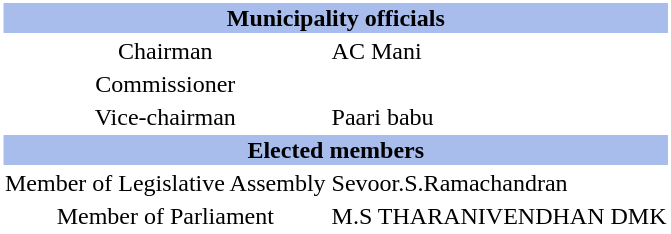<table class="toccolours" style="clear:right; float:right; background:#ffffff; margin: 0 0 0.5em 1em; width:220">
<tr>
<th style="background:#A8BDEC" align="center" colspan="2"><strong>Municipality officials</strong></th>
</tr>
<tr>
<td align="center">Chairman</td>
<td>AC Mani</td>
</tr>
<tr>
<td align="center">Commissioner</td>
<td></td>
</tr>
<tr>
<td align="center">Vice-chairman</td>
<td>Paari babu</td>
</tr>
<tr>
<th style="background:#A8BDEC" align="center" colspan="2"><strong>Elected members</strong></th>
</tr>
<tr>
<td align="center">Member of Legislative Assembly</td>
<td>Sevoor.S.Ramachandran</td>
</tr>
<tr>
<td align="center">Member of Parliament</td>
<td>M.S THARANIVENDHAN DMK </td>
</tr>
</table>
